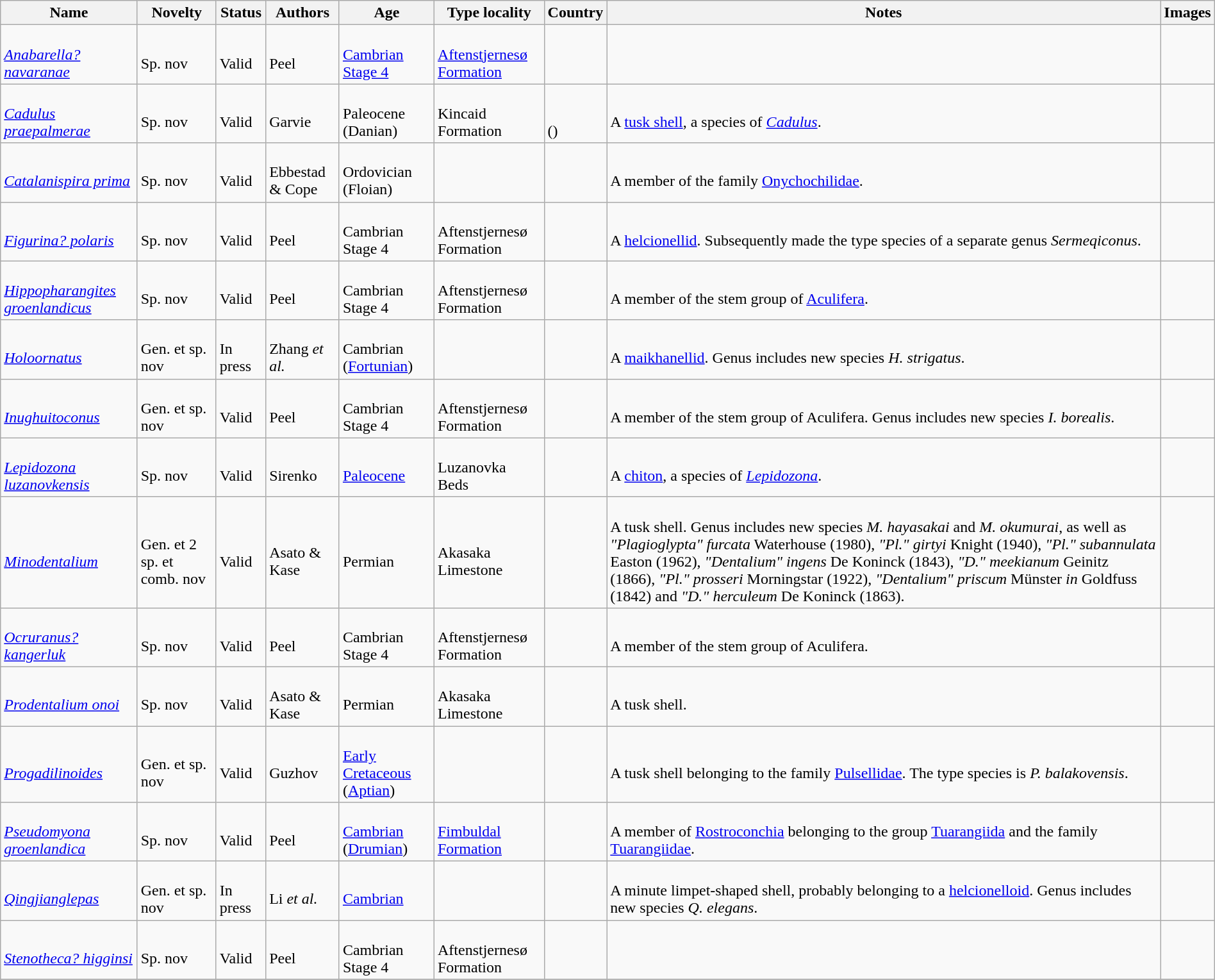<table class="wikitable sortable" align="center" width="100%">
<tr>
<th>Name</th>
<th>Novelty</th>
<th>Status</th>
<th>Authors</th>
<th>Age</th>
<th>Type locality</th>
<th>Country</th>
<th>Notes</th>
<th>Images</th>
</tr>
<tr>
<td><br><em><a href='#'>Anabarella? navaranae</a></em></td>
<td><br>Sp. nov</td>
<td><br>Valid</td>
<td><br>Peel</td>
<td><br><a href='#'>Cambrian Stage 4</a></td>
<td><br><a href='#'>Aftenstjernesø Formation</a></td>
<td><br></td>
<td></td>
<td></td>
</tr>
<tr>
<td><br><em><a href='#'>Cadulus praepalmerae</a></em></td>
<td><br>Sp. nov</td>
<td><br>Valid</td>
<td><br>Garvie</td>
<td><br>Paleocene (Danian)</td>
<td><br>Kincaid Formation</td>
<td><br><br>()</td>
<td><br>A <a href='#'>tusk shell</a>, a species of <em><a href='#'>Cadulus</a></em>.</td>
<td></td>
</tr>
<tr>
<td><br><em><a href='#'>Catalanispira prima</a></em></td>
<td><br>Sp. nov</td>
<td><br>Valid</td>
<td><br>Ebbestad & Cope</td>
<td><br>Ordovician (Floian)</td>
<td></td>
<td><br></td>
<td><br>A member of the family <a href='#'>Onychochilidae</a>.</td>
<td></td>
</tr>
<tr>
<td><br><em><a href='#'>Figurina? polaris</a></em></td>
<td><br>Sp. nov</td>
<td><br>Valid</td>
<td><br>Peel</td>
<td><br>Cambrian Stage 4</td>
<td><br>Aftenstjernesø Formation</td>
<td><br></td>
<td><br>A <a href='#'>helcionellid</a>. Subsequently made the type species of a separate genus <em>Sermeqiconus</em>.</td>
<td></td>
</tr>
<tr>
<td><br><em><a href='#'>Hippopharangites groenlandicus</a></em></td>
<td><br>Sp. nov</td>
<td><br>Valid</td>
<td><br>Peel</td>
<td><br>Cambrian Stage 4</td>
<td><br>Aftenstjernesø Formation</td>
<td><br></td>
<td><br>A member of the stem group of <a href='#'>Aculifera</a>.</td>
<td></td>
</tr>
<tr>
<td><br><em><a href='#'>Holoornatus</a></em></td>
<td><br>Gen. et sp. nov</td>
<td><br>In press</td>
<td><br>Zhang <em>et al.</em></td>
<td><br>Cambrian (<a href='#'>Fortunian</a>)</td>
<td></td>
<td><br></td>
<td><br>A <a href='#'>maikhanellid</a>. Genus includes new species <em>H. strigatus</em>.</td>
<td></td>
</tr>
<tr>
<td><br><em><a href='#'>Inughuitoconus</a></em></td>
<td><br>Gen. et sp. nov</td>
<td><br>Valid</td>
<td><br>Peel</td>
<td><br>Cambrian Stage 4</td>
<td><br>Aftenstjernesø Formation</td>
<td><br></td>
<td><br>A member of the stem group of Aculifera. Genus includes new species <em>I. borealis</em>.</td>
<td></td>
</tr>
<tr>
<td><br><em><a href='#'>Lepidozona luzanovkensis</a></em></td>
<td><br>Sp. nov</td>
<td><br>Valid</td>
<td><br>Sirenko</td>
<td><br><a href='#'>Paleocene</a></td>
<td><br>Luzanovka Beds</td>
<td><br></td>
<td><br>A <a href='#'>chiton</a>, a species of <em><a href='#'>Lepidozona</a></em>.</td>
<td></td>
</tr>
<tr>
<td><br><em><a href='#'>Minodentalium</a></em></td>
<td><br>Gen. et 2 sp. et comb. nov</td>
<td><br>Valid</td>
<td><br>Asato & Kase</td>
<td><br>Permian</td>
<td><br>Akasaka Limestone</td>
<td><br><br>
<br>
<br>
</td>
<td><br>A tusk shell. Genus includes new species <em>M. hayasakai</em> and <em>M. okumurai</em>, as well as <em>"Plagioglypta" furcata</em> Waterhouse (1980), <em>"Pl." girtyi</em> Knight (1940), <em>"Pl." subannulata</em> Easton (1962), <em>"Dentalium" ingens</em> De Koninck (1843), <em>"D." meekianum</em> Geinitz (1866), <em>"Pl." prosseri</em> Morningstar (1922), <em>"Dentalium" priscum</em> Münster <em>in</em> Goldfuss (1842) and <em>"D." herculeum</em> De Koninck (1863).</td>
<td></td>
</tr>
<tr>
<td><br><em><a href='#'>Ocruranus? kangerluk</a></em></td>
<td><br>Sp. nov</td>
<td><br>Valid</td>
<td><br>Peel</td>
<td><br>Cambrian Stage 4</td>
<td><br>Aftenstjernesø Formation</td>
<td><br></td>
<td><br>A member of the stem group of Aculifera.</td>
<td></td>
</tr>
<tr>
<td><br><em><a href='#'>Prodentalium onoi</a></em></td>
<td><br>Sp. nov</td>
<td><br>Valid</td>
<td><br>Asato & Kase</td>
<td><br>Permian</td>
<td><br>Akasaka Limestone</td>
<td><br></td>
<td><br>A tusk shell.</td>
<td></td>
</tr>
<tr>
<td><br><em><a href='#'>Progadilinoides</a></em></td>
<td><br>Gen. et sp. nov</td>
<td><br>Valid</td>
<td><br>Guzhov</td>
<td><br><a href='#'>Early Cretaceous</a> (<a href='#'>Aptian</a>)</td>
<td></td>
<td><br></td>
<td><br>A tusk shell belonging to the family <a href='#'>Pulsellidae</a>. The type species is <em>P. balakovensis</em>.</td>
<td></td>
</tr>
<tr>
<td><br><em><a href='#'>Pseudomyona groenlandica</a></em></td>
<td><br>Sp. nov</td>
<td><br>Valid</td>
<td><br>Peel</td>
<td><br><a href='#'>Cambrian</a> (<a href='#'>Drumian</a>)</td>
<td><br><a href='#'>Fimbuldal Formation</a></td>
<td><br></td>
<td><br>A member of <a href='#'>Rostroconchia</a> belonging to the group <a href='#'>Tuarangiida</a> and the family <a href='#'>Tuarangiidae</a>.</td>
<td></td>
</tr>
<tr>
<td><br><em><a href='#'>Qingjianglepas</a></em></td>
<td><br>Gen. et sp. nov</td>
<td><br>In press</td>
<td><br>Li <em>et al.</em></td>
<td><br><a href='#'>Cambrian</a></td>
<td></td>
<td><br></td>
<td><br>A minute limpet-shaped shell, probably belonging to a <a href='#'>helcionelloid</a>. Genus includes new species <em>Q. elegans</em>.</td>
<td></td>
</tr>
<tr>
<td><br><em><a href='#'>Stenotheca? higginsi</a></em></td>
<td><br>Sp. nov</td>
<td><br>Valid</td>
<td><br>Peel</td>
<td><br>Cambrian Stage 4</td>
<td><br>Aftenstjernesø Formation</td>
<td><br></td>
<td></td>
<td></td>
</tr>
<tr>
</tr>
</table>
